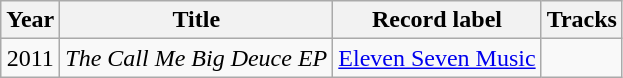<table class="wikitable" style="text-align: center">
<tr>
<th>Year</th>
<th>Title</th>
<th>Record label</th>
<th>Tracks</th>
</tr>
<tr>
<td>2011</td>
<td><em>The Call Me Big Deuce EP</em></td>
<td><a href='#'>Eleven Seven Music</a></td>
<td><br></td>
</tr>
</table>
